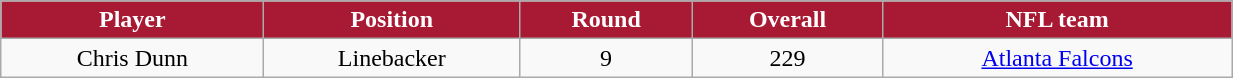<table class="wikitable" width="65%">
<tr align="center" style="background:#A81933;color:#FFFFFF;">
<td><strong>Player</strong></td>
<td><strong>Position</strong></td>
<td><strong>Round</strong></td>
<td><strong>Overall</strong></td>
<td><strong>NFL team</strong></td>
</tr>
<tr align="center" bgcolor="">
<td>Chris Dunn</td>
<td>Linebacker</td>
<td>9</td>
<td>229</td>
<td><a href='#'>Atlanta Falcons</a></td>
</tr>
</table>
